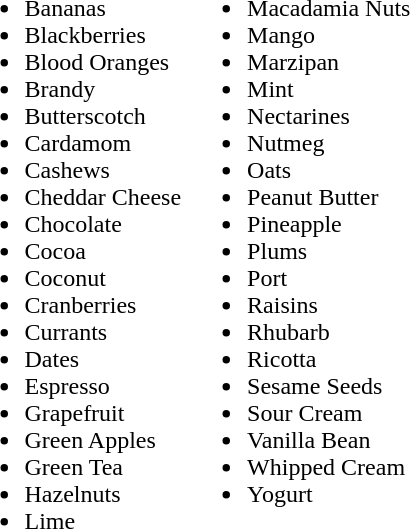<table>
<tr>
<td valign=top><br><ul><li>Bananas</li><li>Blackberries</li><li>Blood Oranges</li><li>Brandy</li><li>Butterscotch</li><li>Cardamom</li><li>Cashews</li><li>Cheddar Cheese</li><li>Chocolate</li><li>Cocoa</li><li>Coconut</li><li>Cranberries</li><li>Currants</li><li>Dates</li><li>Espresso</li><li>Grapefruit</li><li>Green Apples</li><li>Green Tea</li><li>Hazelnuts</li><li>Lime</li></ul></td>
<td valign=top><br><ul><li>Macadamia Nuts</li><li>Mango</li><li>Marzipan</li><li>Mint</li><li>Nectarines</li><li>Nutmeg</li><li>Oats</li><li>Peanut Butter</li><li>Pineapple</li><li>Plums</li><li>Port</li><li>Raisins</li><li>Rhubarb</li><li>Ricotta</li><li>Sesame Seeds</li><li>Sour Cream</li><li>Vanilla Bean</li><li>Whipped Cream</li><li>Yogurt</li></ul></td>
</tr>
</table>
